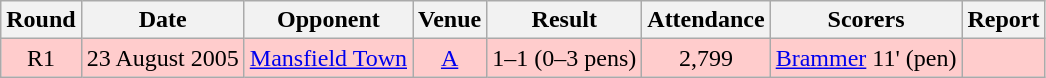<table class="wikitable" style="font-size:100%; text-align:center">
<tr>
<th>Round</th>
<th>Date</th>
<th>Opponent</th>
<th>Venue</th>
<th>Result</th>
<th>Attendance</th>
<th>Scorers</th>
<th>Report</th>
</tr>
<tr style="background-color: #FFCCCC;">
<td>R1</td>
<td>23 August 2005</td>
<td><a href='#'>Mansfield Town</a></td>
<td><a href='#'>A</a></td>
<td>1–1 (0–3 pens)</td>
<td>2,799</td>
<td><a href='#'>Brammer</a> 11' (pen)</td>
<td></td>
</tr>
</table>
